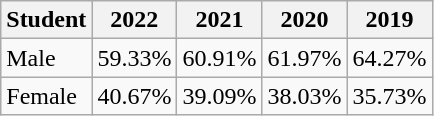<table class="wikitable sortable">
<tr>
<th>Student</th>
<th>2022</th>
<th>2021</th>
<th>2020</th>
<th>2019</th>
</tr>
<tr>
<td>Male</td>
<td>59.33%</td>
<td>60.91%</td>
<td>61.97%</td>
<td>64.27%</td>
</tr>
<tr>
<td>Female</td>
<td>40.67%</td>
<td>39.09%</td>
<td>38.03%</td>
<td>35.73%</td>
</tr>
</table>
